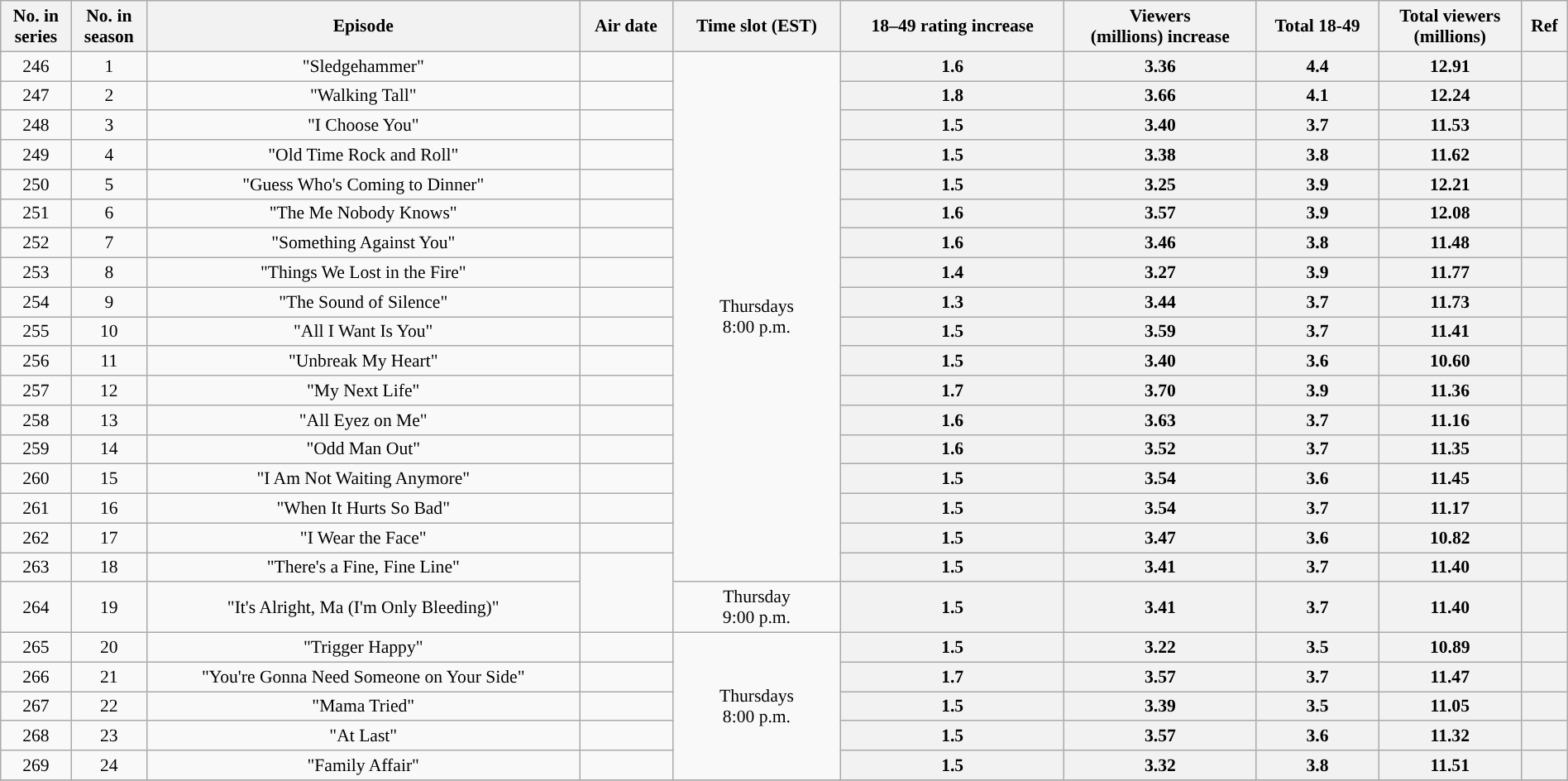<table class="wikitable" style="font-size:90%; text-align:center; width: 100%; margin-left: auto; margin-right: auto;">
<tr>
<th>No. in<br>series</th>
<th>No. in<br>season</th>
<th>Episode</th>
<th>Air date</th>
<th>Time slot (EST)</th>
<th>18–49 rating increase</th>
<th>Viewers<br>(millions) increase</th>
<th>Total 18-49</th>
<th>Total viewers<br>(millions)</th>
<th>Ref</th>
</tr>
<tr>
<td style="text-align:center">246</td>
<td style="text-align:center">1</td>
<td>"Sledgehammer"</td>
<td></td>
<td style="text-align:center" rowspan=18>Thursdays<br>8:00 p.m.</td>
<th style="text-align:center">1.6</th>
<th style="text-align:center">3.36</th>
<th style="text-align:center">4.4</th>
<th style="text-align:center">12.91</th>
<th style="text-align:center"></th>
</tr>
<tr>
<td style="text-align:center">247</td>
<td style="text-align:center">2</td>
<td>"Walking Tall"</td>
<td></td>
<th style="text-align:center">1.8</th>
<th style="text-align:center">3.66</th>
<th style="text-align:center">4.1</th>
<th style="text-align:center">12.24</th>
<th style="text-align:center"></th>
</tr>
<tr>
<td style="text-align:center">248</td>
<td style="text-align:center">3</td>
<td>"I Choose You"</td>
<td></td>
<th style="text-align:center">1.5</th>
<th style="text-align:center">3.40</th>
<th style="text-align:center">3.7</th>
<th style="text-align:center">11.53</th>
<th style="text-align:center"></th>
</tr>
<tr>
<td style="text-align:center">249</td>
<td style="text-align:center">4</td>
<td>"Old Time Rock and Roll"</td>
<td></td>
<th style="text-align:center">1.5</th>
<th style="text-align:center">3.38</th>
<th style="text-align:center">3.8</th>
<th style="text-align:center">11.62</th>
<th style="text-align:center"></th>
</tr>
<tr>
<td style="text-align:center">250</td>
<td style="text-align:center">5</td>
<td>"Guess Who's Coming to Dinner"</td>
<td></td>
<th style="text-align:center">1.5</th>
<th style="text-align:center">3.25</th>
<th style="text-align:center">3.9</th>
<th style="text-align:center">12.21</th>
<th style="text-align:center"></th>
</tr>
<tr>
<td style="text-align:center">251</td>
<td style="text-align:center">6</td>
<td>"The Me Nobody Knows"</td>
<td></td>
<th style="text-align:center">1.6</th>
<th style="text-align:center">3.57</th>
<th style="text-align:center">3.9</th>
<th style="text-align:center">12.08</th>
<th style="text-align:center"></th>
</tr>
<tr>
<td style="text-align:center">252</td>
<td style="text-align:center">7</td>
<td>"Something Against You"</td>
<td></td>
<th style="text-align:center">1.6</th>
<th style="text-align:center">3.46</th>
<th style="text-align:center:">3.8</th>
<th style="text-align:center:">11.48</th>
<th style="text-align:center:"></th>
</tr>
<tr>
<td style="text-align:center">253</td>
<td style="text-align:center">8</td>
<td>"Things We Lost in the Fire"</td>
<td></td>
<th style="text-align:center">1.4</th>
<th style="text-align:center">3.27</th>
<th style="text-align:center:">3.9</th>
<th style="text-align:center:">11.77</th>
<th style="text-align:center:"></th>
</tr>
<tr>
<td style="text-align:center">254</td>
<td style="text-align:center">9</td>
<td>"The Sound of Silence"</td>
<td></td>
<th style="text-align:center">1.3</th>
<th style="text-align:center">3.44</th>
<th style="text-align:center:">3.7</th>
<th style="text-align:center:">11.73</th>
<th style="text-align:center:"></th>
</tr>
<tr>
<td style="text-align:center">255</td>
<td style="text-align:center">10</td>
<td>"All I Want Is You"</td>
<td></td>
<th style="text-align:center">1.5</th>
<th style="text-align:center">3.59</th>
<th style="text-align:center:">3.7</th>
<th style="text-align:center:">11.41</th>
<th style="text-align:center:"></th>
</tr>
<tr>
<td style="text-align:center">256</td>
<td style="text-align:center">11</td>
<td>"Unbreak My Heart"</td>
<td></td>
<th style="text-align:center">1.5</th>
<th style="text-align:center">3.40</th>
<th style="text-align:center:">3.6</th>
<th style="text-align:center:">10.60</th>
<th style="text-align:center:"></th>
</tr>
<tr>
<td style="text-align:center">257</td>
<td style="text-align:center">12</td>
<td>"My Next Life"</td>
<td></td>
<th style="text-align:center">1.7</th>
<th style="text-align:center">3.70</th>
<th style="text-align:center">3.9</th>
<th style="text-align:center">11.36</th>
<th style="text-align:center"></th>
</tr>
<tr>
<td style="text-align:center">258</td>
<td style="text-align:center">13</td>
<td>"All Eyez on Me"</td>
<td></td>
<th style="text-align:center">1.6</th>
<th style="text-align:center">3.63</th>
<th style="text-align:center">3.7</th>
<th style="text-align:center">11.16</th>
<th style="text-align:center"></th>
</tr>
<tr>
<td style="text-align:center">259</td>
<td style="text-align:center">14</td>
<td>"Odd Man Out"</td>
<td></td>
<th style="text-align:center">1.6</th>
<th style="text-align:center">3.52</th>
<th style="text-align:center">3.7</th>
<th style="text-align:center">11.35</th>
<th style="text-align:center"></th>
</tr>
<tr>
<td style="text-align:center">260</td>
<td style="text-align:center">15</td>
<td>"I Am Not Waiting Anymore"</td>
<td></td>
<th style="text-align:center">1.5</th>
<th style="text-align:center">3.54</th>
<th style="text-align:center">3.6</th>
<th style="text-align:center">11.45</th>
<th style="text-align:center"></th>
</tr>
<tr>
<td style="text-align:center">261</td>
<td style="text-align:center">16</td>
<td>"When It Hurts So Bad"</td>
<td></td>
<th style="text-align:center">1.5</th>
<th style="text-align:center">3.54</th>
<th style="text-align:center">3.7</th>
<th style="text-align:center">11.17</th>
<th style="text-align:center"></th>
</tr>
<tr>
<td style="text-align:center">262</td>
<td style="text-align:center">17</td>
<td>"I Wear the Face"</td>
<td></td>
<th style="text-align:center">1.5</th>
<th style="text-align:center">3.47</th>
<th style="text-align:center">3.6</th>
<th style="text-align:center">10.82</th>
<th style="text-align:center"></th>
</tr>
<tr>
<td style="text-align:center">263</td>
<td style="text-align:center">18</td>
<td>"There's a Fine, Fine Line"</td>
<td rowspan=2></td>
<th style="text-align:center">1.5</th>
<th style="text-align:center">3.41</th>
<th style="text-align:center">3.7</th>
<th style="text-align:center">11.40</th>
<th style="text-align:center"></th>
</tr>
<tr>
<td style="text-align:center">264</td>
<td style="text-align:center">19</td>
<td>"It's Alright, Ma (I'm Only Bleeding)"</td>
<td style="text-align:center">Thursday<br>9:00 p.m.</td>
<th style="text-align:center">1.5</th>
<th style="text-align:center">3.41</th>
<th style="text-align:center">3.7</th>
<th style="text-align:center">11.40</th>
<th style="text-align:center"></th>
</tr>
<tr>
<td style="text-align:center">265</td>
<td style="text-align:center">20</td>
<td>"Trigger Happy"</td>
<td></td>
<td style="text-align:center" rowspan=5>Thursdays<br>8:00 p.m.</td>
<th style="text-align:center">1.5</th>
<th style="text-align:center">3.22</th>
<th style="text-align:center">3.5</th>
<th style="text-align:center">10.89</th>
<th style="text-align:center"></th>
</tr>
<tr>
<td style="text-align:center">266</td>
<td style="text-align:center">21</td>
<td>"You're Gonna Need Someone on Your Side"</td>
<td></td>
<th style="text-align:center">1.7</th>
<th style="text-align:center">3.57</th>
<th style="text-align:center">3.7</th>
<th style="text-align:center">11.47</th>
<th style="text-align:center"></th>
</tr>
<tr>
<td style="text-align:center">267</td>
<td style="text-align:center">22</td>
<td>"Mama Tried"</td>
<td></td>
<th style="text-align:center">1.5</th>
<th style="text-align:center">3.39</th>
<th style="text-align:center">3.5</th>
<th style="text-align:center">11.05</th>
<th style="text-align:center"></th>
</tr>
<tr>
<td style="text-align:center">268</td>
<td style="text-align:center">23</td>
<td>"At Last"</td>
<td></td>
<th style="text-align:center">1.5</th>
<th style="text-align:center">3.57</th>
<th style="text-align:center">3.6</th>
<th style="text-align:center">11.32</th>
<th style="text-align:center"></th>
</tr>
<tr>
<td style="text-align:center">269</td>
<td style="text-align:center">24</td>
<td>"Family Affair"</td>
<td></td>
<th style="text-align:center">1.5</th>
<th style="text-align:center">3.32</th>
<th style="text-align:center">3.8</th>
<th style="text-align:center">11.51</th>
<th style="text-align:center"></th>
</tr>
<tr>
</tr>
</table>
